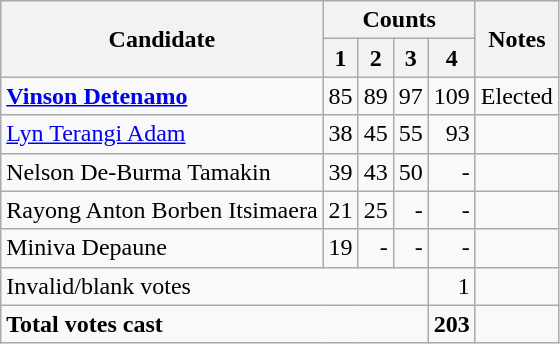<table class=wikitable style=text-align:right>
<tr>
<th rowspan=2>Candidate</th>
<th colspan=4>Counts</th>
<th rowspan=2>Notes</th>
</tr>
<tr>
<th>1</th>
<th>2</th>
<th>3</th>
<th>4</th>
</tr>
<tr>
<td align=left><strong><a href='#'>Vinson Detenamo</a></strong></td>
<td>85</td>
<td>89</td>
<td>97</td>
<td>109</td>
<td align=left>Elected</td>
</tr>
<tr>
<td align=left><a href='#'>Lyn Terangi Adam</a></td>
<td>38</td>
<td>45</td>
<td>55</td>
<td>93</td>
<td align=left></td>
</tr>
<tr>
<td align=left>Nelson De-Burma Tamakin</td>
<td>39</td>
<td>43</td>
<td>50</td>
<td>-</td>
<td align=left></td>
</tr>
<tr>
<td align=left>Rayong Anton Borben Itsimaera</td>
<td>21</td>
<td>25</td>
<td>-</td>
<td>-</td>
<td align=left></td>
</tr>
<tr>
<td align=left>Miniva Depaune</td>
<td>19</td>
<td>-</td>
<td>-</td>
<td>-</td>
<td align=left></td>
</tr>
<tr>
<td align=left colspan=4>Invalid/blank votes</td>
<td>1</td>
<td></td>
</tr>
<tr>
<td align=left colspan=4><strong>Total votes cast</strong></td>
<td><strong>203</strong></td>
<td></td>
</tr>
</table>
